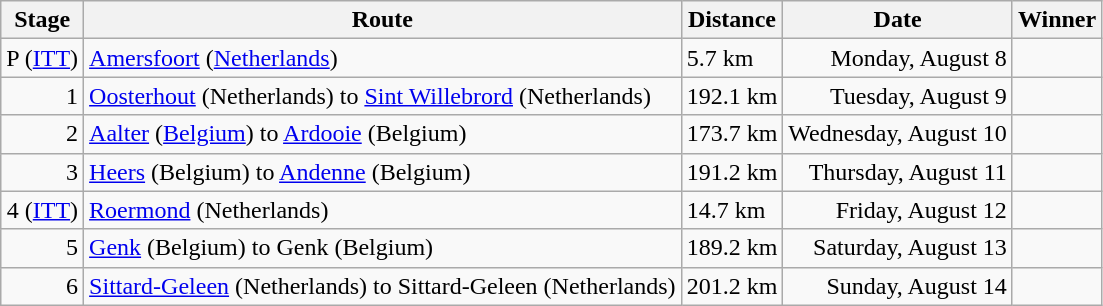<table class="wikitable">
<tr>
<th>Stage</th>
<th>Route</th>
<th>Distance</th>
<th>Date</th>
<th>Winner</th>
</tr>
<tr>
<td align=right>P (<a href='#'>ITT</a>)</td>
<td><a href='#'>Amersfoort</a> (<a href='#'>Netherlands</a>)</td>
<td>5.7 km</td>
<td align=right>Monday, August 8</td>
<td></td>
</tr>
<tr>
<td align=right>1</td>
<td><a href='#'>Oosterhout</a> (Netherlands) to <a href='#'>Sint Willebrord</a> (Netherlands)</td>
<td>192.1 km</td>
<td align=right>Tuesday, August 9</td>
<td></td>
</tr>
<tr>
<td align=right>2</td>
<td><a href='#'>Aalter</a> (<a href='#'>Belgium</a>) to <a href='#'>Ardooie</a> (Belgium)</td>
<td>173.7 km</td>
<td align=right>Wednesday, August 10</td>
<td></td>
</tr>
<tr>
<td align=right>3</td>
<td><a href='#'>Heers</a> (Belgium) to <a href='#'>Andenne</a> (Belgium)</td>
<td>191.2 km</td>
<td align=right>Thursday, August 11</td>
<td></td>
</tr>
<tr>
<td align=right>4 (<a href='#'>ITT</a>)</td>
<td><a href='#'>Roermond</a> (Netherlands)</td>
<td>14.7 km</td>
<td align=right>Friday, August 12</td>
<td></td>
</tr>
<tr>
<td align=right>5</td>
<td><a href='#'>Genk</a> (Belgium) to Genk (Belgium)</td>
<td>189.2 km</td>
<td align=right>Saturday, August 13</td>
<td></td>
</tr>
<tr>
<td align=right>6</td>
<td><a href='#'>Sittard-Geleen</a> (Netherlands) to Sittard-Geleen (Netherlands)</td>
<td>201.2 km</td>
<td align=right>Sunday, August 14</td>
<td></td>
</tr>
</table>
